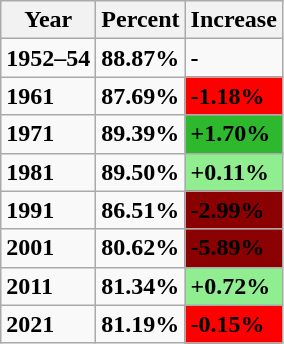<table class="wikitable sortable static-row-numbers static-row-header-text"  mw-collapsible">
<tr>
<th><strong>Year</strong></th>
<th><strong>Percent</strong></th>
<th><strong>Increase</strong></th>
</tr>
<tr>
<td><strong>1952–54</strong></td>
<td><strong>88.87%</strong></td>
<td><strong>-</strong></td>
</tr>
<tr>
<td><strong>1961</strong></td>
<td><strong>87.69%</strong></td>
<td style="background: red"><strong>-1.18%</strong></td>
</tr>
<tr>
<td><strong>1971</strong></td>
<td><strong>89.39%</strong></td>
<td style="background: #2EB82E"><strong>+1.70%</strong></td>
</tr>
<tr>
<td><strong>1981</strong></td>
<td><strong>89.50%</strong></td>
<td style="background: lightgreen"><strong>+0.11%</strong></td>
</tr>
<tr>
<td><strong>1991</strong></td>
<td><strong>86.51%</strong></td>
<td style="background: darkred"><strong>-2.99%</strong></td>
</tr>
<tr>
<td><strong>2001</strong></td>
<td><strong>80.62%</strong></td>
<td style="background: darkred"><strong>-5.89%</strong></td>
</tr>
<tr>
<td><strong>2011</strong></td>
<td><strong>81.34%</strong></td>
<td style="background: lightgreen"><strong>+0.72%</strong></td>
</tr>
<tr>
<td><strong>2021</strong></td>
<td><strong>81.19%</strong></td>
<td style="background: red"><strong>-0.15%</strong></td>
</tr>
</table>
